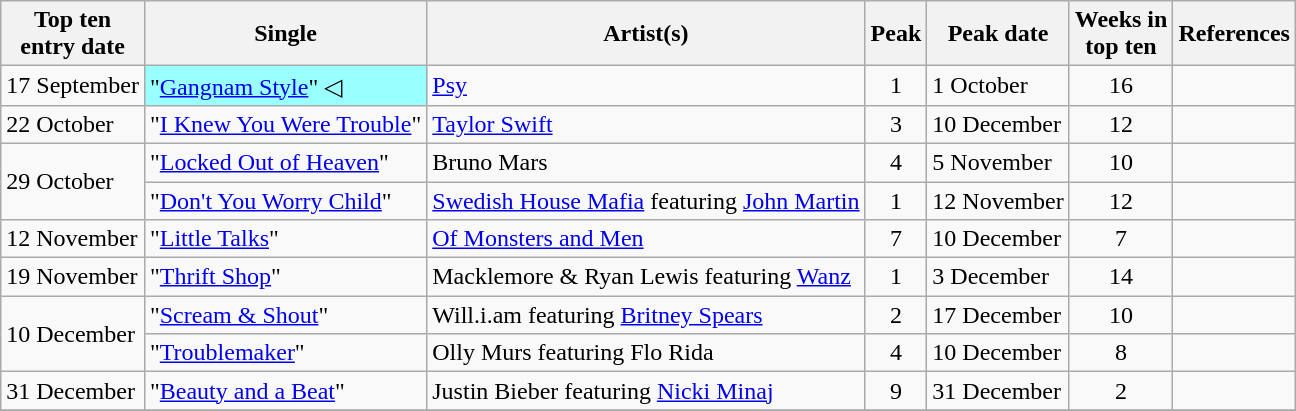<table class="wikitable sortable">
<tr>
<th>Top ten<br>entry date</th>
<th>Single</th>
<th>Artist(s)</th>
<th data-sort-type="number">Peak</th>
<th>Peak date</th>
<th data-sort-type="number">Weeks in<br>top ten</th>
<th>References</th>
</tr>
<tr>
<td>17 September</td>
<td style="background:#9ff;">"<a href='#'>Gangnam Style</a>" ◁</td>
<td><a href='#'>Psy</a></td>
<td style="text-align:center;">1</td>
<td>1 October</td>
<td style="text-align:center;">16</td>
<td style="text-align:center;"></td>
</tr>
<tr>
<td>22 October</td>
<td>"<a href='#'>I Knew You Were Trouble</a>"</td>
<td><a href='#'>Taylor Swift</a></td>
<td style="text-align:center;">3</td>
<td>10 December</td>
<td style="text-align:center;">12</td>
<td style="text-align:center;"></td>
</tr>
<tr>
<td rowspan=2>29 October</td>
<td>"<a href='#'>Locked Out of Heaven</a>"</td>
<td>Bruno Mars</td>
<td style="text-align:center;">4</td>
<td>5 November</td>
<td style="text-align:center;">10</td>
<td style="text-align:center;"></td>
</tr>
<tr>
<td>"<a href='#'>Don't You Worry Child</a>"</td>
<td><a href='#'>Swedish House Mafia</a> featuring <a href='#'>John Martin</a></td>
<td style="text-align:center;">1</td>
<td>12 November</td>
<td style="text-align:center;">12</td>
<td style="text-align:center;"></td>
</tr>
<tr>
<td>12 November</td>
<td>"<a href='#'>Little Talks</a>"</td>
<td><a href='#'>Of Monsters and Men</a></td>
<td style="text-align:center;">7</td>
<td>10 December</td>
<td style="text-align:center;">7</td>
<td style="text-align:center;"></td>
</tr>
<tr>
<td>19 November</td>
<td>"<a href='#'>Thrift Shop</a>"</td>
<td>Macklemore & Ryan Lewis featuring <a href='#'>Wanz</a></td>
<td style="text-align:center;">1</td>
<td>3 December</td>
<td style="text-align:center;">14</td>
<td style="text-align:center;"></td>
</tr>
<tr>
<td rowspan=2>10 December</td>
<td>"<a href='#'>Scream & Shout</a>"</td>
<td>Will.i.am featuring <a href='#'>Britney Spears</a></td>
<td style="text-align:center;">2</td>
<td>17 December</td>
<td style="text-align:center;">10</td>
<td style="text-align:center;"></td>
</tr>
<tr>
<td>"<a href='#'>Troublemaker</a>"</td>
<td>Olly Murs featuring Flo Rida</td>
<td style="text-align:center;">4</td>
<td>10 December</td>
<td style="text-align:center;">8</td>
<td style="text-align:center;"></td>
</tr>
<tr>
<td>31 December</td>
<td>"<a href='#'>Beauty and a Beat</a>"</td>
<td>Justin Bieber featuring <a href='#'>Nicki Minaj</a></td>
<td style="text-align:center;">9</td>
<td>31 December</td>
<td style="text-align:center;">2</td>
<td style="text-align:center;"></td>
</tr>
<tr>
</tr>
</table>
